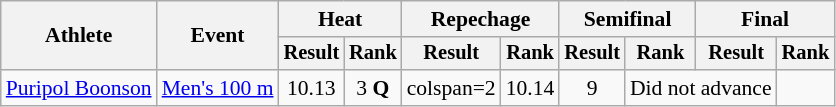<table class="wikitable" style="font-size:90%">
<tr>
<th rowspan="2">Athlete</th>
<th rowspan="2">Event</th>
<th colspan="2">Heat</th>
<th colspan="2">Repechage</th>
<th colspan="2">Semifinal</th>
<th colspan="2">Final</th>
</tr>
<tr style="font-size:95%">
<th>Result</th>
<th>Rank</th>
<th>Result</th>
<th>Rank</th>
<th>Result</th>
<th>Rank</th>
<th>Result</th>
<th>Rank</th>
</tr>
<tr align=center>
<td align=left><a href='#'>Puripol Boonson</a></td>
<td align=left><a href='#'>Men's 100 m</a></td>
<td>10.13</td>
<td>3 <strong>Q</strong></td>
<td>colspan=2 </td>
<td>10.14</td>
<td>9</td>
<td colspan="2">Did not advance</td>
</tr>
</table>
